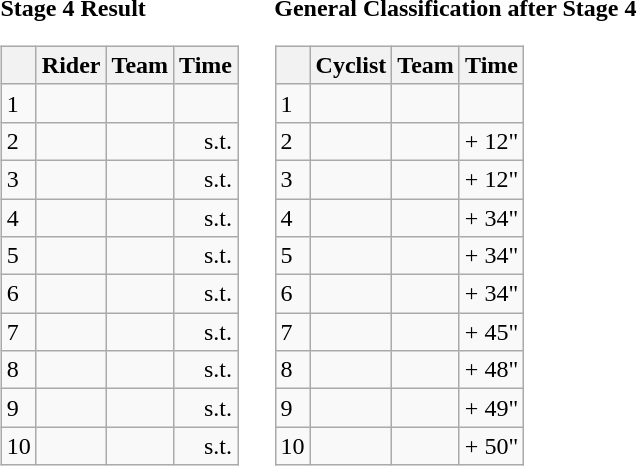<table>
<tr>
<td><strong>Stage 4 Result</strong><br><table class="wikitable">
<tr>
<th></th>
<th>Rider</th>
<th>Team</th>
<th>Time</th>
</tr>
<tr>
<td>1</td>
<td></td>
<td></td>
<td align="right"></td>
</tr>
<tr>
<td>2</td>
<td></td>
<td></td>
<td align="right">s.t.</td>
</tr>
<tr>
<td>3</td>
<td></td>
<td></td>
<td align="right">s.t.</td>
</tr>
<tr>
<td>4</td>
<td></td>
<td></td>
<td align="right">s.t.</td>
</tr>
<tr>
<td>5</td>
<td></td>
<td></td>
<td align="right">s.t.</td>
</tr>
<tr>
<td>6</td>
<td></td>
<td></td>
<td align="right">s.t.</td>
</tr>
<tr>
<td>7</td>
<td></td>
<td></td>
<td align="right">s.t.</td>
</tr>
<tr>
<td>8</td>
<td></td>
<td></td>
<td align="right">s.t.</td>
</tr>
<tr>
<td>9</td>
<td></td>
<td></td>
<td align="right">s.t.</td>
</tr>
<tr>
<td>10</td>
<td></td>
<td></td>
<td align="right">s.t.</td>
</tr>
</table>
</td>
<td></td>
<td><strong>General Classification after Stage 4</strong><br><table class="wikitable">
<tr>
<th></th>
<th>Cyclist</th>
<th>Team</th>
<th>Time</th>
</tr>
<tr>
<td>1</td>
<td> </td>
<td></td>
<td align="right"></td>
</tr>
<tr>
<td>2</td>
<td></td>
<td></td>
<td align="right">+ 12"</td>
</tr>
<tr>
<td>3</td>
<td></td>
<td></td>
<td align="right">+ 12"</td>
</tr>
<tr>
<td>4</td>
<td></td>
<td></td>
<td align="right">+ 34"</td>
</tr>
<tr>
<td>5</td>
<td></td>
<td></td>
<td align="right">+ 34"</td>
</tr>
<tr>
<td>6</td>
<td></td>
<td></td>
<td align="right">+ 34"</td>
</tr>
<tr>
<td>7</td>
<td></td>
<td></td>
<td align="right">+ 45"</td>
</tr>
<tr>
<td>8</td>
<td></td>
<td></td>
<td align="right">+ 48"</td>
</tr>
<tr>
<td>9</td>
<td></td>
<td></td>
<td align="right">+ 49"</td>
</tr>
<tr>
<td>10</td>
<td></td>
<td></td>
<td align="right">+ 50"</td>
</tr>
</table>
</td>
</tr>
</table>
